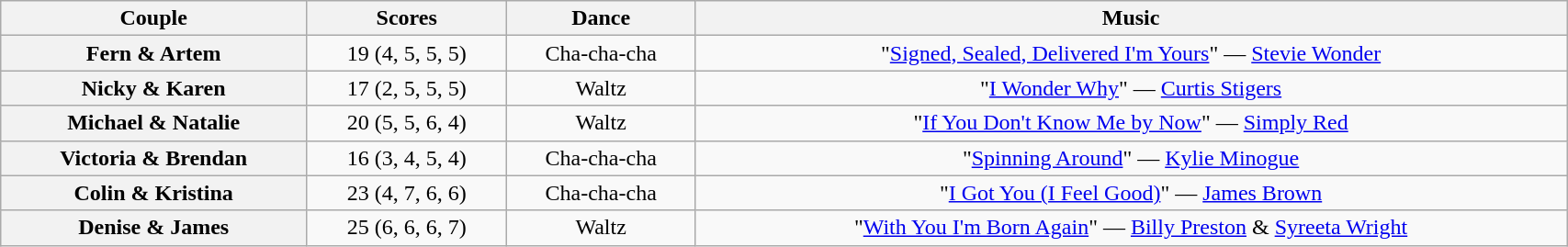<table class="wikitable sortable" style="text-align:center; width:90%">
<tr>
<th scope="col">Couple</th>
<th scope="col">Scores</th>
<th scope="col" class="unsortable">Dance</th>
<th scope="col" class="unsortable">Music</th>
</tr>
<tr>
<th scope="row">Fern & Artem</th>
<td>19 (4, 5, 5, 5)</td>
<td>Cha-cha-cha</td>
<td>"<a href='#'>Signed, Sealed, Delivered I'm Yours</a>" — <a href='#'>Stevie Wonder</a></td>
</tr>
<tr>
<th scope="row">Nicky & Karen</th>
<td>17 (2, 5, 5, 5)</td>
<td>Waltz</td>
<td>"<a href='#'>I Wonder Why</a>" — <a href='#'>Curtis Stigers</a></td>
</tr>
<tr>
<th scope="row">Michael & Natalie</th>
<td>20 (5, 5, 6, 4)</td>
<td>Waltz</td>
<td>"<a href='#'>If You Don't Know Me by Now</a>" — <a href='#'>Simply Red</a></td>
</tr>
<tr>
<th scope="row">Victoria & Brendan</th>
<td>16 (3, 4, 5, 4)</td>
<td>Cha-cha-cha</td>
<td>"<a href='#'>Spinning Around</a>" — <a href='#'>Kylie Minogue</a></td>
</tr>
<tr>
<th scope="row">Colin & Kristina</th>
<td>23 (4, 7, 6, 6)</td>
<td>Cha-cha-cha</td>
<td>"<a href='#'>I Got You (I Feel Good)</a>" — <a href='#'>James Brown</a></td>
</tr>
<tr>
<th scope="row">Denise & James</th>
<td>25 (6, 6, 6, 7)</td>
<td>Waltz</td>
<td>"<a href='#'>With You I'm Born Again</a>" — <a href='#'>Billy Preston</a> & <a href='#'>Syreeta Wright</a></td>
</tr>
</table>
